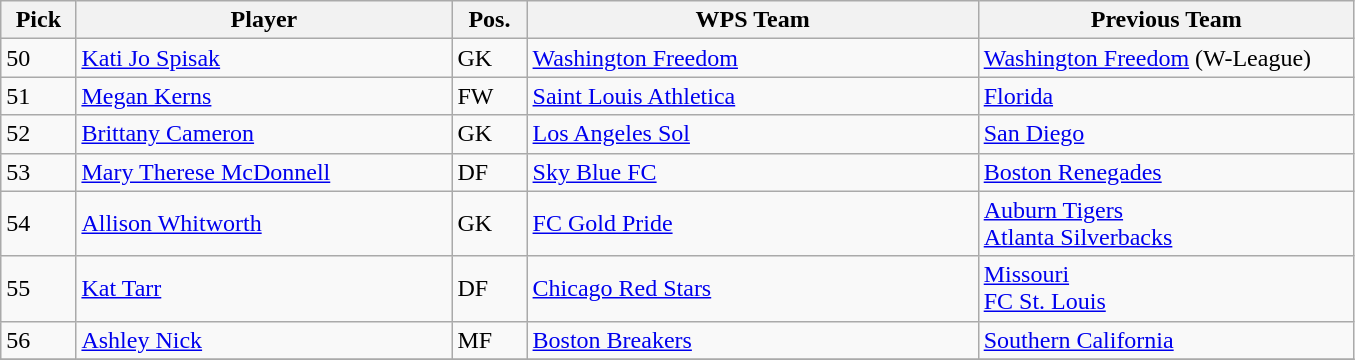<table class="wikitable">
<tr>
<th width="5%">Pick</th>
<th width="25%">Player</th>
<th width="5%">Pos.</th>
<th width="30%">WPS Team</th>
<th width="25%">Previous Team</th>
</tr>
<tr>
<td>50</td>
<td><a href='#'>Kati Jo Spisak</a></td>
<td>GK</td>
<td><a href='#'>Washington Freedom</a></td>
<td><a href='#'>Washington Freedom</a> (W-League)</td>
</tr>
<tr>
<td>51</td>
<td><a href='#'>Megan Kerns</a></td>
<td>FW</td>
<td><a href='#'>Saint Louis Athletica</a></td>
<td><a href='#'>Florida</a></td>
</tr>
<tr>
<td>52</td>
<td><a href='#'>Brittany Cameron</a></td>
<td>GK</td>
<td><a href='#'>Los Angeles Sol</a></td>
<td><a href='#'>San Diego</a></td>
</tr>
<tr>
<td>53</td>
<td><a href='#'>Mary Therese McDonnell</a></td>
<td>DF</td>
<td><a href='#'>Sky Blue FC</a></td>
<td><a href='#'>Boston Renegades</a></td>
</tr>
<tr>
<td>54</td>
<td><a href='#'>Allison Whitworth</a></td>
<td>GK</td>
<td><a href='#'>FC Gold Pride</a></td>
<td><a href='#'>Auburn Tigers</a><br><a href='#'>Atlanta Silverbacks</a></td>
</tr>
<tr>
<td>55</td>
<td><a href='#'>Kat Tarr</a></td>
<td>DF</td>
<td><a href='#'>Chicago Red Stars</a></td>
<td><a href='#'>Missouri</a><br><a href='#'>FC St. Louis</a></td>
</tr>
<tr>
<td>56</td>
<td><a href='#'>Ashley Nick</a></td>
<td>MF</td>
<td><a href='#'>Boston Breakers</a></td>
<td><a href='#'>Southern California</a></td>
</tr>
<tr>
</tr>
</table>
